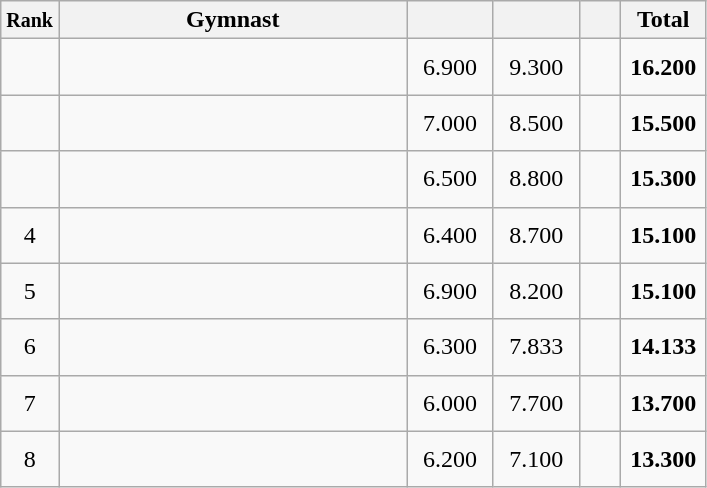<table style="text-align:center;" class="wikitable sortable">
<tr>
<th scope="col" style="width:15px;"><small>Rank</small></th>
<th scope="col" style="width:225px;">Gymnast</th>
<th scope="col" style="width:50px;"><small></small></th>
<th scope="col" style="width:50px;"><small></small></th>
<th scope="col" style="width:20px;"><small></small></th>
<th scope="col" style="width:50px;">Total</th>
</tr>
<tr>
<td scope="row" style="text-align:center"></td>
<td style="height:30px; text-align:left;"></td>
<td>6.900</td>
<td>9.300</td>
<td></td>
<td><strong>16.200</strong></td>
</tr>
<tr>
<td scope="row" style="text-align:center"></td>
<td style="height:30px; text-align:left;"></td>
<td>7.000</td>
<td>8.500</td>
<td></td>
<td><strong>15.500</strong></td>
</tr>
<tr>
<td scope="row" style="text-align:center"></td>
<td style="height:30px; text-align:left;"></td>
<td>6.500</td>
<td>8.800</td>
<td></td>
<td><strong>15.300</strong></td>
</tr>
<tr>
<td scope="row" style="text-align:center">4</td>
<td style="height:30px; text-align:left;"></td>
<td>6.400</td>
<td>8.700</td>
<td></td>
<td><strong>15.100</strong></td>
</tr>
<tr>
<td scope="row" style="text-align:center">5</td>
<td style="height:30px; text-align:left;"></td>
<td>6.900</td>
<td>8.200</td>
<td></td>
<td><strong>15.100</strong></td>
</tr>
<tr>
<td scope="row" style="text-align:center">6</td>
<td style="height:30px; text-align:left;"></td>
<td>6.300</td>
<td>7.833</td>
<td></td>
<td><strong>14.133</strong></td>
</tr>
<tr>
<td scope="row" style="text-align:center">7</td>
<td style="height:30px; text-align:left;"></td>
<td>6.000</td>
<td>7.700</td>
<td></td>
<td><strong>13.700</strong></td>
</tr>
<tr>
<td scope="row" style="text-align:center">8</td>
<td style="height:30px; text-align:left;"></td>
<td>6.200</td>
<td>7.100</td>
<td></td>
<td><strong>13.300</strong></td>
</tr>
</table>
